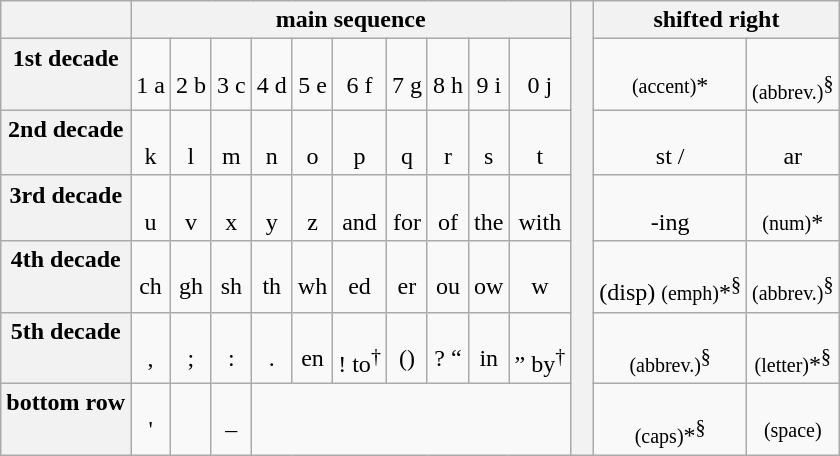<table class=wikitable>
<tr>
<th></th>
<th colspan=10>main sequence</th>
<th rowspan=7>  </th>
<th colspan=2>shifted right</th>
</tr>
<tr align=center valign=top>
<th>1st decade</th>
<td> <br> 1  a</td>
<td> <br> 2  b</td>
<td> <br> 3  c</td>
<td> <br> 4  d</td>
<td> <br> 5  e</td>
<td> <br> 6  f</td>
<td> <br> 7  g</td>
<td> <br> 8  h</td>
<td> <br> 9  i</td>
<td> <br> 0  j</td>
<td> <br> <small>(accent)</small>*</td>
<td> <br> <small>(abbrev.)</small><sup>§</sup></td>
</tr>
<tr align=center valign=top>
<th>2nd decade</th>
<td> <br> k</td>
<td> <br> l</td>
<td> <br> m</td>
<td> <br> n</td>
<td> <br> o</td>
<td> <br> p</td>
<td> <br> q</td>
<td> <br> r</td>
<td> <br> s</td>
<td> <br> t</td>
<td> <br> st  /</td>
<td> <br> ar</td>
</tr>
<tr align=center valign=top>
<th>3rd decade</th>
<td> <br> u</td>
<td> <br> v</td>
<td> <br> x</td>
<td> <br> y</td>
<td> <br> z</td>
<td> <br> and</td>
<td> <br> for</td>
<td> <br> of</td>
<td> <br> the</td>
<td> <br> with</td>
<td> <br> -ing</td>
<td> <br> <small>(num)</small>*  </td>
</tr>
<tr align=center valign=top>
<th>4th decade</th>
<td> <br> ch</td>
<td> <br> gh</td>
<td> <br> sh</td>
<td> <br> th</td>
<td> <br> wh</td>
<td> <br> ed</td>
<td> <br> er</td>
<td> <br> ou</td>
<td> <br> ow</td>
<td> <br> w</td>
<td> <br> (disp) <small> (emph)</small>*<sup>§</sup></td>
<td> <br> <small>(abbrev.)</small><sup>§</sup></td>
</tr>
<tr align=center valign=top>
<th>5th decade</th>
<td> <br>,  </td>
<td> <br> ;  </td>
<td> <br> :  </td>
<td> <br> .  </td>
<td> <br> en</td>
<td> <br> !    to<sup>†</sup></td>
<td> <br> ()  </td>
<td> <br> ?  “</td>
<td> <br> in</td>
<td> <br> ”  by<sup>†</sup></td>
<td> <br> <small>(abbrev.)</small><sup>§</sup></td>
<td> <br> <small>(letter)</small>*<sup>§</sup></td>
</tr>
<tr align=center valign=top>
<th>bottom row</th>
<td> <br> '</td>
<td></td>
<td> <br> –  </td>
<td colspan=7></td>
<td> <br> <small>(caps)</small>*<sup>§</sup></td>
<td> <br> <small>(space)</small></td>
</tr>
</table>
